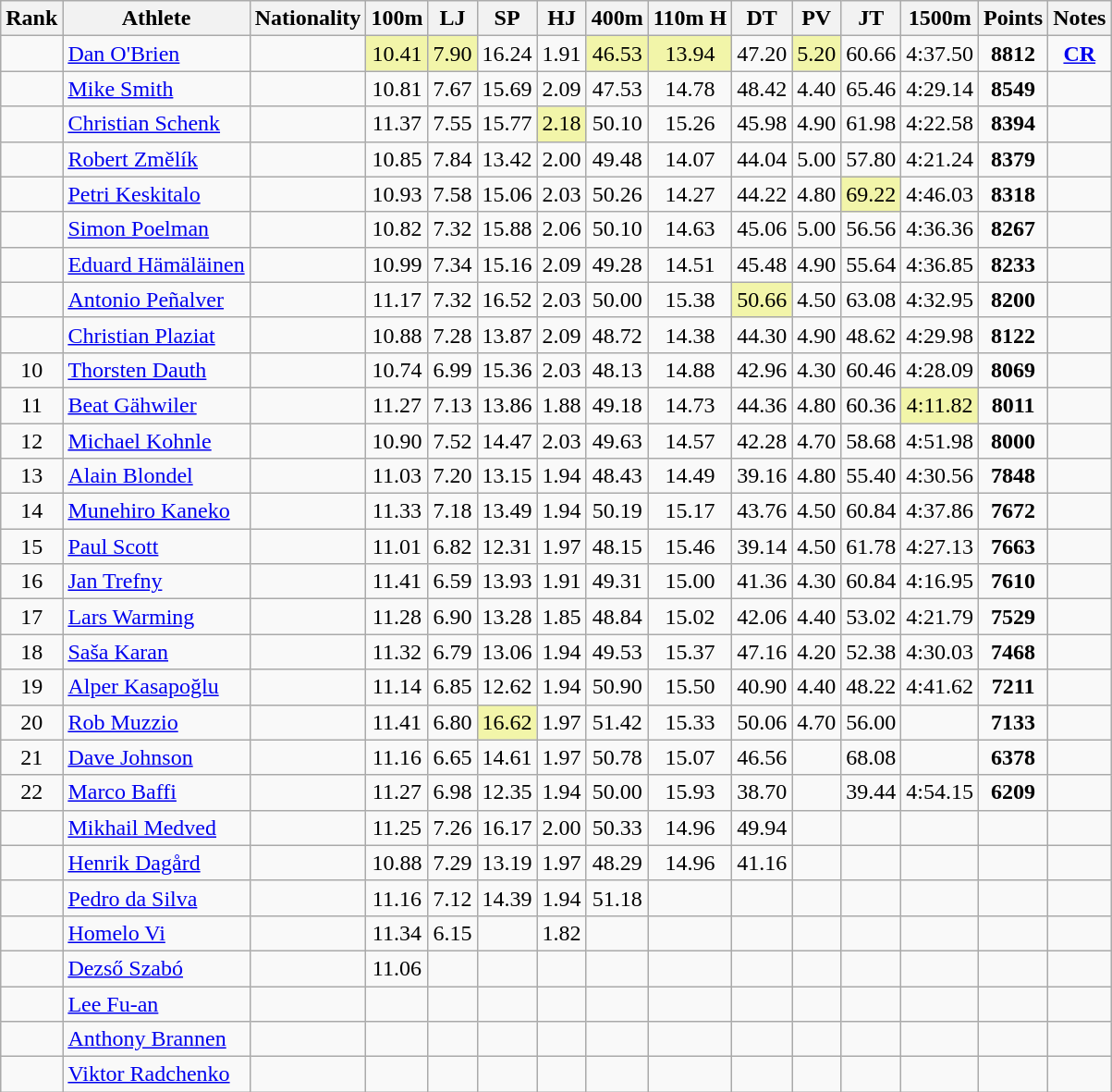<table class="wikitable sortable" style=" text-align:center;">
<tr>
<th>Rank</th>
<th>Athlete</th>
<th>Nationality</th>
<th>100m</th>
<th>LJ</th>
<th>SP</th>
<th>HJ</th>
<th>400m</th>
<th>110m H</th>
<th>DT</th>
<th>PV</th>
<th>JT</th>
<th>1500m</th>
<th>Points</th>
<th>Notes</th>
</tr>
<tr>
<td></td>
<td align=left><a href='#'>Dan O'Brien</a></td>
<td align=left></td>
<td bgcolor=#F2F5A9>10.41</td>
<td bgcolor=#F2F5A9>7.90</td>
<td>16.24</td>
<td>1.91</td>
<td bgcolor=#F2F5A9>46.53</td>
<td bgcolor=#F2F5A9>13.94</td>
<td>47.20</td>
<td bgcolor=#F2F5A9>5.20</td>
<td>60.66</td>
<td>4:37.50</td>
<td><strong>8812</strong></td>
<td><strong><a href='#'>CR</a></strong></td>
</tr>
<tr>
<td></td>
<td align=left><a href='#'>Mike Smith</a></td>
<td align=left></td>
<td>10.81</td>
<td>7.67</td>
<td>15.69</td>
<td>2.09</td>
<td>47.53</td>
<td>14.78</td>
<td>48.42</td>
<td>4.40</td>
<td>65.46</td>
<td>4:29.14</td>
<td><strong>8549</strong></td>
<td></td>
</tr>
<tr>
<td></td>
<td align=left><a href='#'>Christian Schenk</a></td>
<td align=left></td>
<td>11.37</td>
<td>7.55</td>
<td>15.77</td>
<td bgcolor=#F2F5A9>2.18</td>
<td>50.10</td>
<td>15.26</td>
<td>45.98</td>
<td>4.90</td>
<td>61.98</td>
<td>4:22.58</td>
<td><strong>8394</strong></td>
<td></td>
</tr>
<tr>
<td></td>
<td align=left><a href='#'>Robert Změlík</a></td>
<td align=left></td>
<td>10.85</td>
<td>7.84</td>
<td>13.42</td>
<td>2.00</td>
<td>49.48</td>
<td>14.07</td>
<td>44.04</td>
<td>5.00</td>
<td>57.80</td>
<td>4:21.24</td>
<td><strong>8379</strong></td>
<td></td>
</tr>
<tr>
<td></td>
<td align=left><a href='#'>Petri Keskitalo</a></td>
<td align=left></td>
<td>10.93</td>
<td>7.58</td>
<td>15.06</td>
<td>2.03</td>
<td>50.26</td>
<td>14.27</td>
<td>44.22</td>
<td>4.80</td>
<td bgcolor=#F2F5A9>69.22</td>
<td>4:46.03</td>
<td><strong>8318</strong></td>
<td></td>
</tr>
<tr>
<td></td>
<td align=left><a href='#'>Simon Poelman</a></td>
<td align=left></td>
<td>10.82</td>
<td>7.32</td>
<td>15.88</td>
<td>2.06</td>
<td>50.10</td>
<td>14.63</td>
<td>45.06</td>
<td>5.00</td>
<td>56.56</td>
<td>4:36.36</td>
<td><strong>8267</strong></td>
<td></td>
</tr>
<tr>
<td></td>
<td align=left><a href='#'>Eduard Hämäläinen</a></td>
<td align=left></td>
<td>10.99</td>
<td>7.34</td>
<td>15.16</td>
<td>2.09</td>
<td>49.28</td>
<td>14.51</td>
<td>45.48</td>
<td>4.90</td>
<td>55.64</td>
<td>4:36.85</td>
<td><strong>8233</strong></td>
<td></td>
</tr>
<tr>
<td></td>
<td align=left><a href='#'>Antonio Peñalver</a></td>
<td align=left></td>
<td>11.17</td>
<td>7.32</td>
<td>16.52</td>
<td>2.03</td>
<td>50.00</td>
<td>15.38</td>
<td bgcolor=#F2F5A9>50.66</td>
<td>4.50</td>
<td>63.08</td>
<td>4:32.95</td>
<td><strong>8200</strong></td>
<td></td>
</tr>
<tr>
<td></td>
<td align=left><a href='#'>Christian Plaziat</a></td>
<td align=left></td>
<td>10.88</td>
<td>7.28</td>
<td>13.87</td>
<td>2.09</td>
<td>48.72</td>
<td>14.38</td>
<td>44.30</td>
<td>4.90</td>
<td>48.62</td>
<td>4:29.98</td>
<td><strong>8122</strong></td>
<td></td>
</tr>
<tr>
<td>10</td>
<td align=left><a href='#'>Thorsten Dauth</a></td>
<td align=left></td>
<td>10.74</td>
<td>6.99</td>
<td>15.36</td>
<td>2.03</td>
<td>48.13</td>
<td>14.88</td>
<td>42.96</td>
<td>4.30</td>
<td>60.46</td>
<td>4:28.09</td>
<td><strong>8069</strong></td>
<td></td>
</tr>
<tr>
<td>11</td>
<td align=left><a href='#'>Beat Gähwiler</a></td>
<td align=left></td>
<td>11.27</td>
<td>7.13</td>
<td>13.86</td>
<td>1.88</td>
<td>49.18</td>
<td>14.73</td>
<td>44.36</td>
<td>4.80</td>
<td>60.36</td>
<td bgcolor=#F2F5A9>4:11.82</td>
<td><strong>8011</strong></td>
<td></td>
</tr>
<tr>
<td>12</td>
<td align=left><a href='#'>Michael Kohnle</a></td>
<td align=left></td>
<td>10.90</td>
<td>7.52</td>
<td>14.47</td>
<td>2.03</td>
<td>49.63</td>
<td>14.57</td>
<td>42.28</td>
<td>4.70</td>
<td>58.68</td>
<td>4:51.98</td>
<td><strong>8000</strong></td>
<td></td>
</tr>
<tr>
<td>13</td>
<td align=left><a href='#'>Alain Blondel</a></td>
<td align=left></td>
<td>11.03</td>
<td>7.20</td>
<td>13.15</td>
<td>1.94</td>
<td>48.43</td>
<td>14.49</td>
<td>39.16</td>
<td>4.80</td>
<td>55.40</td>
<td>4:30.56</td>
<td><strong>7848</strong></td>
<td></td>
</tr>
<tr>
<td>14</td>
<td align=left><a href='#'>Munehiro Kaneko</a></td>
<td align=left></td>
<td>11.33</td>
<td>7.18</td>
<td>13.49</td>
<td>1.94</td>
<td>50.19</td>
<td>15.17</td>
<td>43.76</td>
<td>4.50</td>
<td>60.84</td>
<td>4:37.86</td>
<td><strong>7672</strong></td>
<td></td>
</tr>
<tr>
<td>15</td>
<td align=left><a href='#'>Paul Scott</a></td>
<td align=left></td>
<td>11.01</td>
<td>6.82</td>
<td>12.31</td>
<td>1.97</td>
<td>48.15</td>
<td>15.46</td>
<td>39.14</td>
<td>4.50</td>
<td>61.78</td>
<td>4:27.13</td>
<td><strong>7663</strong></td>
<td></td>
</tr>
<tr>
<td>16</td>
<td align=left><a href='#'>Jan Trefny</a></td>
<td align=left></td>
<td>11.41</td>
<td>6.59</td>
<td>13.93</td>
<td>1.91</td>
<td>49.31</td>
<td>15.00</td>
<td>41.36</td>
<td>4.30</td>
<td>60.84</td>
<td>4:16.95</td>
<td><strong>7610</strong></td>
<td></td>
</tr>
<tr>
<td>17</td>
<td align=left><a href='#'>Lars Warming</a></td>
<td align=left></td>
<td>11.28</td>
<td>6.90</td>
<td>13.28</td>
<td>1.85</td>
<td>48.84</td>
<td>15.02</td>
<td>42.06</td>
<td>4.40</td>
<td>53.02</td>
<td>4:21.79</td>
<td><strong>7529</strong></td>
<td></td>
</tr>
<tr>
<td>18</td>
<td align=left><a href='#'>Saša Karan</a></td>
<td align=left></td>
<td>11.32</td>
<td>6.79</td>
<td>13.06</td>
<td>1.94</td>
<td>49.53</td>
<td>15.37</td>
<td>47.16</td>
<td>4.20</td>
<td>52.38</td>
<td>4:30.03</td>
<td><strong>7468</strong></td>
<td></td>
</tr>
<tr>
<td>19</td>
<td align=left><a href='#'>Alper Kasapoğlu</a></td>
<td align=left></td>
<td>11.14</td>
<td>6.85</td>
<td>12.62</td>
<td>1.94</td>
<td>50.90</td>
<td>15.50</td>
<td>40.90</td>
<td>4.40</td>
<td>48.22</td>
<td>4:41.62</td>
<td><strong>7211</strong></td>
<td></td>
</tr>
<tr>
<td>20</td>
<td align=left><a href='#'>Rob Muzzio</a></td>
<td align=left></td>
<td>11.41</td>
<td>6.80</td>
<td bgcolor=#F2F5A9>16.62</td>
<td>1.97</td>
<td>51.42</td>
<td>15.33</td>
<td>50.06</td>
<td>4.70</td>
<td>56.00</td>
<td></td>
<td><strong>7133</strong></td>
<td></td>
</tr>
<tr>
<td>21</td>
<td align=left><a href='#'>Dave Johnson</a></td>
<td align=left></td>
<td>11.16</td>
<td>6.65</td>
<td>14.61</td>
<td>1.97</td>
<td>50.78</td>
<td>15.07</td>
<td>46.56</td>
<td></td>
<td>68.08</td>
<td></td>
<td><strong>6378</strong></td>
<td></td>
</tr>
<tr>
<td>22</td>
<td align=left><a href='#'>Marco Baffi</a></td>
<td align=left></td>
<td>11.27</td>
<td>6.98</td>
<td>12.35</td>
<td>1.94</td>
<td>50.00</td>
<td>15.93</td>
<td>38.70</td>
<td></td>
<td>39.44</td>
<td>4:54.15</td>
<td><strong>6209</strong></td>
<td></td>
</tr>
<tr>
<td></td>
<td align=left><a href='#'>Mikhail Medved</a></td>
<td align=left></td>
<td>11.25</td>
<td>7.26</td>
<td>16.17</td>
<td>2.00</td>
<td>50.33</td>
<td>14.96</td>
<td>49.94</td>
<td></td>
<td></td>
<td></td>
<td><strong></strong></td>
<td></td>
</tr>
<tr>
<td></td>
<td align=left><a href='#'>Henrik Dagård</a></td>
<td align=left></td>
<td>10.88</td>
<td>7.29</td>
<td>13.19</td>
<td>1.97</td>
<td>48.29</td>
<td>14.96</td>
<td>41.16</td>
<td></td>
<td></td>
<td></td>
<td><strong></strong></td>
<td></td>
</tr>
<tr>
<td></td>
<td align=left><a href='#'>Pedro da Silva</a></td>
<td align=left></td>
<td>11.16</td>
<td>7.12</td>
<td>14.39</td>
<td>1.94</td>
<td>51.18</td>
<td></td>
<td></td>
<td></td>
<td></td>
<td></td>
<td><strong></strong></td>
<td></td>
</tr>
<tr>
<td></td>
<td align=left><a href='#'>Homelo Vi</a></td>
<td align=left></td>
<td>11.34</td>
<td>6.15</td>
<td></td>
<td>1.82</td>
<td></td>
<td></td>
<td></td>
<td></td>
<td></td>
<td></td>
<td><strong></strong></td>
<td></td>
</tr>
<tr>
<td></td>
<td align=left><a href='#'>Dezső Szabó</a></td>
<td align=left></td>
<td>11.06</td>
<td></td>
<td></td>
<td></td>
<td></td>
<td></td>
<td></td>
<td></td>
<td></td>
<td></td>
<td><strong></strong></td>
<td></td>
</tr>
<tr>
<td></td>
<td align=left><a href='#'>Lee Fu-an</a></td>
<td align=left></td>
<td></td>
<td></td>
<td></td>
<td></td>
<td></td>
<td></td>
<td></td>
<td></td>
<td></td>
<td></td>
<td><strong></strong></td>
<td></td>
</tr>
<tr>
<td></td>
<td align=left><a href='#'>Anthony Brannen</a></td>
<td align=left></td>
<td></td>
<td></td>
<td></td>
<td></td>
<td></td>
<td></td>
<td></td>
<td></td>
<td></td>
<td></td>
<td><strong></strong></td>
<td></td>
</tr>
<tr>
<td></td>
<td align=left><a href='#'>Viktor Radchenko</a></td>
<td align=left></td>
<td></td>
<td></td>
<td></td>
<td></td>
<td></td>
<td></td>
<td></td>
<td></td>
<td></td>
<td></td>
<td><strong></strong></td>
<td></td>
</tr>
</table>
